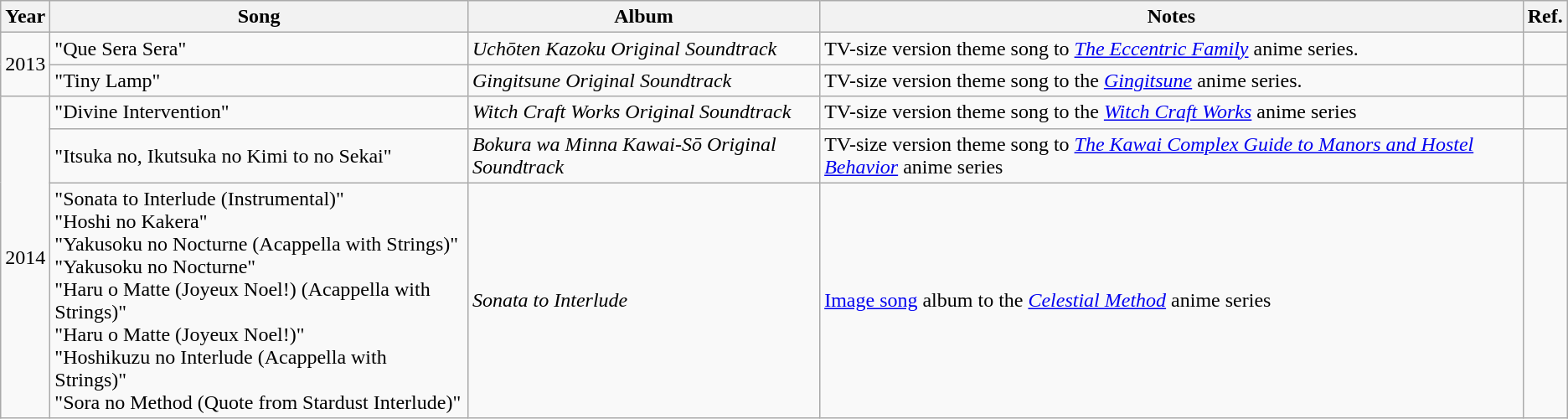<table class="wikitable" border="1">
<tr>
<th rowspan="1">Year</th>
<th rowspan="1" width="325">Song</th>
<th rowspan="1">Album</th>
<th rowspan="1">Notes</th>
<th rowspan="1">Ref.</th>
</tr>
<tr>
<td rowspan="2">2013</td>
<td>"Que Sera Sera"</td>
<td><em>Uchōten Kazoku Original Soundtrack</em></td>
<td>TV-size version theme song to <em><a href='#'>The Eccentric Family</a></em> anime series.</td>
<td align="center"></td>
</tr>
<tr>
<td>"Tiny Lamp"</td>
<td><em>Gingitsune Original Soundtrack</em></td>
<td>TV-size version theme song to the <em><a href='#'>Gingitsune</a></em> anime series.</td>
<td align="center"></td>
</tr>
<tr>
<td rowspan="3">2014</td>
<td>"Divine Intervention"</td>
<td><em>Witch Craft Works Original Soundtrack</em></td>
<td>TV-size version theme song to the <em><a href='#'>Witch Craft Works</a></em> anime series</td>
<td align="center"></td>
</tr>
<tr>
<td>"Itsuka no, Ikutsuka no Kimi to no Sekai"</td>
<td><em>Bokura wa Minna Kawai-Sō Original Soundtrack</em></td>
<td>TV-size version theme song to <em><a href='#'>The Kawai Complex Guide to Manors and Hostel Behavior</a></em> anime series</td>
<td align="center"></td>
</tr>
<tr>
<td>"Sonata to Interlude (Instrumental)"<br>"Hoshi no Kakera"<br>"Yakusoku no Nocturne (Acappella with Strings)"<br>"Yakusoku no Nocturne"<br>"Haru o Matte (Joyeux Noel!) (Acappella with Strings)"<br>"Haru o Matte (Joyeux Noel!)"<br>"Hoshikuzu no Interlude (Acappella with Strings)"<br>"Sora no Method (Quote from Stardust Interlude)"</td>
<td><em>Sonata to Interlude</em></td>
<td><a href='#'>Image song</a> album to the <em><a href='#'>Celestial Method</a></em> anime series</td>
<td align="center"></td>
</tr>
</table>
